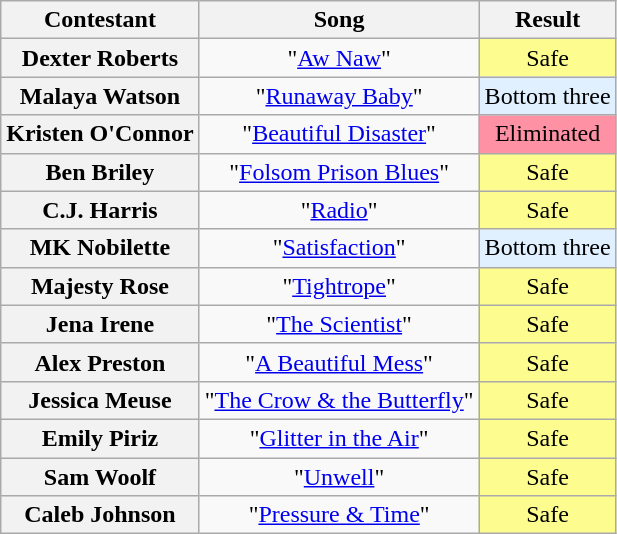<table class="wikitable unsortable" style="text-align:center;">
<tr>
<th scope="col">Contestant</th>
<th scope="col">Song</th>
<th scope="col">Result</th>
</tr>
<tr>
<th scope="row">Dexter Roberts</th>
<td>"<a href='#'>Aw Naw</a>"</td>
<td style="background:#fdfc8f;">Safe</td>
</tr>
<tr>
<th scope="row">Malaya Watson</th>
<td>"<a href='#'>Runaway Baby</a>"</td>
<td bgcolor="E0F0FF">Bottom three</td>
</tr>
<tr>
<th scope="row">Kristen O'Connor</th>
<td>"<a href='#'>Beautiful Disaster</a>"</td>
<td bgcolor="FF91A4">Eliminated</td>
</tr>
<tr>
<th scope="row">Ben Briley</th>
<td>"<a href='#'>Folsom Prison Blues</a>"</td>
<td style="background:#fdfc8f;">Safe</td>
</tr>
<tr>
<th scope="row">C.J. Harris</th>
<td>"<a href='#'>Radio</a>"</td>
<td style="background:#fdfc8f;">Safe</td>
</tr>
<tr>
<th scope="row">MK Nobilette</th>
<td>"<a href='#'>Satisfaction</a>"</td>
<td bgcolor="E0F0FF">Bottom three</td>
</tr>
<tr>
<th scope="row">Majesty Rose</th>
<td>"<a href='#'>Tightrope</a>"</td>
<td style="background:#fdfc8f;">Safe</td>
</tr>
<tr>
<th scope="row">Jena Irene</th>
<td>"<a href='#'>The Scientist</a>"</td>
<td style="background:#fdfc8f;">Safe</td>
</tr>
<tr>
<th scope="row">Alex Preston</th>
<td>"<a href='#'>A Beautiful Mess</a>"</td>
<td style="background:#fdfc8f;">Safe</td>
</tr>
<tr>
<th scope="row">Jessica Meuse</th>
<td>"<a href='#'>The Crow & the Butterfly</a>"</td>
<td style="background:#fdfc8f;">Safe</td>
</tr>
<tr>
<th scope="row">Emily Piriz</th>
<td>"<a href='#'>Glitter in the Air</a>"</td>
<td style="background:#fdfc8f;">Safe</td>
</tr>
<tr>
<th scope="row">Sam Woolf</th>
<td>"<a href='#'>Unwell</a>"</td>
<td style="background:#fdfc8f;">Safe</td>
</tr>
<tr>
<th scope="row">Caleb Johnson</th>
<td>"<a href='#'>Pressure & Time</a>"</td>
<td style="background:#fdfc8f;">Safe</td>
</tr>
</table>
